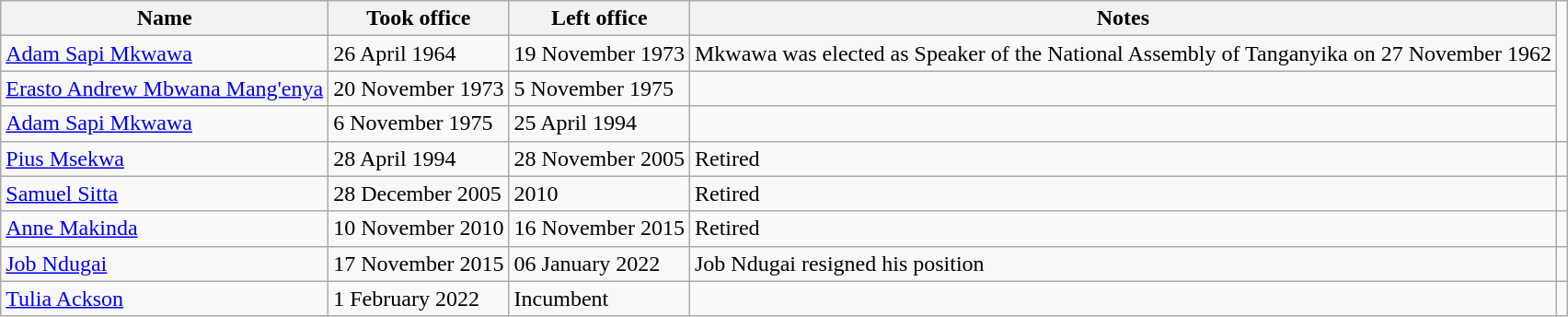<table class="wikitable">
<tr>
<th>Name</th>
<th>Took office</th>
<th>Left office</th>
<th>Notes</th>
</tr>
<tr>
<td><a href='#'>Adam Sapi Mkwawa</a></td>
<td>26 April 1964</td>
<td>19 November 1973</td>
<td>Mkwawa was elected as Speaker of the National Assembly of Tanganyika on 27 November 1962</td>
</tr>
<tr>
<td><a href='#'>Erasto Andrew Mbwana Mang'enya</a></td>
<td>20 November 1973</td>
<td>5 November 1975</td>
<td></td>
</tr>
<tr>
<td><a href='#'>Adam Sapi Mkwawa</a></td>
<td>6 November 1975</td>
<td>25 April 1994</td>
<td></td>
</tr>
<tr>
<td><a href='#'>Pius Msekwa</a></td>
<td>28 April 1994</td>
<td>28 November 2005</td>
<td>Retired</td>
<td></td>
</tr>
<tr>
<td><a href='#'>Samuel Sitta</a></td>
<td>28 December 2005</td>
<td>2010</td>
<td>Retired</td>
<td></td>
</tr>
<tr>
<td><a href='#'>Anne Makinda</a></td>
<td>10 November 2010</td>
<td>16 November 2015</td>
<td>Retired</td>
<td></td>
</tr>
<tr>
<td><a href='#'>Job Ndugai</a></td>
<td>17 November 2015</td>
<td>06 January 2022</td>
<td>Job Ndugai resigned his position</td>
<td></td>
</tr>
<tr>
<td><a href='#'>Tulia Ackson</a></td>
<td>1 February 2022</td>
<td>Incumbent</td>
<td></td>
</tr>
</table>
